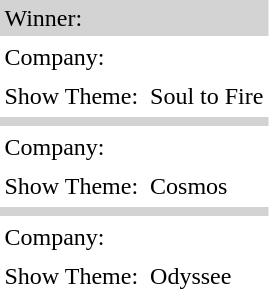<table border="0" cellpadding="3">
<tr>
<td colspan="2" style="background:lightgrey;">Winner: </td>
</tr>
<tr>
<td>Company:</td>
<td></td>
</tr>
<tr>
<td>Show Theme:</td>
<td>Soul to Fire</td>
</tr>
<tr>
<td colspan="2" style="background:lightgrey;"></td>
</tr>
<tr>
<td>Company:</td>
<td></td>
</tr>
<tr>
<td>Show Theme:</td>
<td>Cosmos</td>
</tr>
<tr>
<td colspan="2" style="background:lightgrey;"></td>
</tr>
<tr>
<td>Company:</td>
<td></td>
</tr>
<tr>
<td>Show Theme:</td>
<td>Odyssee</td>
</tr>
</table>
